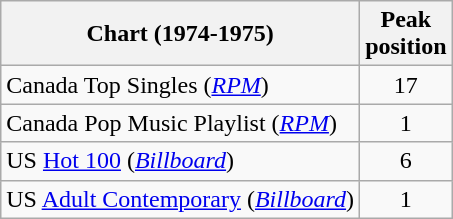<table class="wikitable sortable">
<tr>
<th style="text-align:center;">Chart (1974-1975)</th>
<th style="text-align:center;">Peak<br>position</th>
</tr>
<tr>
<td align=left>Canada Top Singles (<em><a href='#'>RPM</a></em>)</td>
<td align=center>17</td>
</tr>
<tr>
<td align=left>Canada Pop Music Playlist (<em><a href='#'>RPM</a></em>)</td>
<td align=center>1</td>
</tr>
<tr>
<td align=left>US <a href='#'>Hot 100</a> (<em><a href='#'>Billboard</a></em>)</td>
<td align=center>6</td>
</tr>
<tr>
<td align=left>US <a href='#'>Adult Contemporary</a> (<em><a href='#'>Billboard</a></em>)</td>
<td align=center>1</td>
</tr>
</table>
